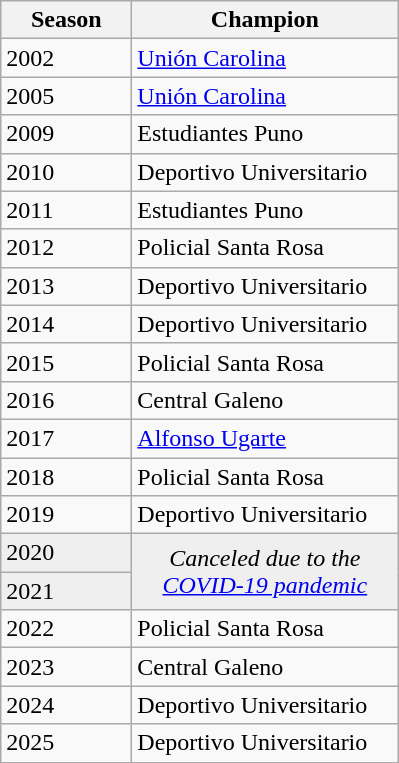<table class="wikitable sortable">
<tr>
<th width=80px>Season</th>
<th width=170px>Champion</th>
</tr>
<tr>
<td>2002</td>
<td><a href='#'>Unión Carolina</a></td>
</tr>
<tr>
<td>2005</td>
<td><a href='#'>Unión Carolina</a></td>
</tr>
<tr>
<td>2009</td>
<td>Estudiantes Puno</td>
</tr>
<tr>
<td>2010</td>
<td>Deportivo Universitario</td>
</tr>
<tr>
<td>2011</td>
<td>Estudiantes Puno</td>
</tr>
<tr>
<td>2012</td>
<td>Policial Santa Rosa</td>
</tr>
<tr>
<td>2013</td>
<td>Deportivo Universitario</td>
</tr>
<tr>
<td>2014</td>
<td>Deportivo Universitario</td>
</tr>
<tr>
<td>2015</td>
<td>Policial Santa Rosa</td>
</tr>
<tr>
<td>2016</td>
<td>Central Galeno</td>
</tr>
<tr>
<td>2017</td>
<td><a href='#'>Alfonso Ugarte</a></td>
</tr>
<tr>
<td>2018</td>
<td>Policial Santa Rosa</td>
</tr>
<tr>
<td>2019</td>
<td>Deportivo Universitario</td>
</tr>
<tr bgcolor=#efefef>
<td>2020</td>
<td rowspan=2 colspan="1" align=center><em>Canceled due to the <a href='#'>COVID-19 pandemic</a></em></td>
</tr>
<tr bgcolor=#efefef>
<td>2021</td>
</tr>
<tr>
<td>2022</td>
<td>Policial Santa Rosa</td>
</tr>
<tr>
<td>2023</td>
<td>Central Galeno</td>
</tr>
<tr>
<td>2024</td>
<td>Deportivo Universitario</td>
</tr>
<tr>
<td>2025</td>
<td>Deportivo Universitario</td>
</tr>
<tr>
</tr>
</table>
